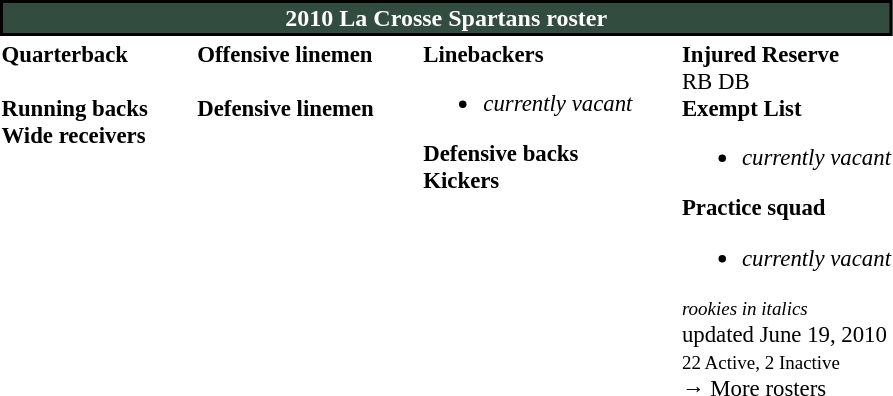<table class="toccolours" style="text-align: left;">
<tr>
<th colspan="7" style="background:#324C3F; border:2px solid #000000; color:white; text-align:center;"><strong>2010 La Crosse Spartans roster</strong></th>
</tr>
<tr>
<td style="font-size: 95%;" valign="top"><strong>Quarterback</strong><br>
<br><strong>Running backs</strong>

<br><strong>Wide receivers</strong>



</td>
<td style="width: 25px;"></td>
<td style="font-size: 95%;vertical-align:top;"><strong>Offensive linemen</strong><br>

<br><strong>Defensive linemen</strong>




</td>
<td style="width: 25px;"></td>
<td style="font-size: 95%;vertical-align:top;"><strong>Linebackers</strong><br><ul><li><em>currently vacant</em></li></ul><strong>Defensive backs</strong>





<br><strong>Kickers</strong>
</td>
<td style="width: 25px;"></td>
<td style="font-size: 95%;" valign="top"><strong>Injured Reserve</strong><br> RB
 DB<br><strong>Exempt List</strong><ul><li><em>currently vacant</em></li></ul><strong>Practice squad</strong><ul><li><em>currently vacant</em></li></ul><small><em>rookies in italics</em></small><br>
<span></span> updated June 19, 2010<br>
<small>22 Active, 2 Inactive</small><br>→ More rosters</td>
</tr>
<tr>
</tr>
</table>
